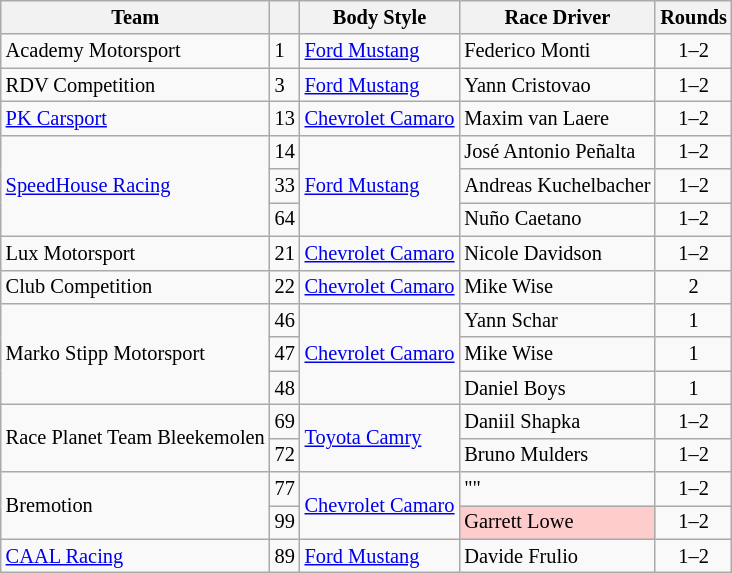<table class="wikitable" style="font-size: 85%">
<tr>
<th>Team</th>
<th></th>
<th>Body Style</th>
<th>Race Driver</th>
<th>Rounds</th>
</tr>
<tr>
<td nowrap> Academy Motorsport</td>
<td>1</td>
<td nowrap><a href='#'>Ford Mustang</a></td>
<td nowrap> Federico Monti</td>
<td align="center">1–2</td>
</tr>
<tr>
<td nowrap> RDV Competition</td>
<td>3</td>
<td nowrap><a href='#'>Ford Mustang</a></td>
<td nowrap> Yann Cristovao</td>
<td align="center">1–2</td>
</tr>
<tr>
<td> <a href='#'>PK Carsport</a></td>
<td>13</td>
<td><a href='#'>Chevrolet Camaro</a></td>
<td nowrap> Maxim van Laere</td>
<td align="center">1–2</td>
</tr>
<tr>
<td rowspan=3 nowrap> <a href='#'>SpeedHouse Racing</a></td>
<td>14</td>
<td rowspan=3 nowrap><a href='#'>Ford Mustang</a></td>
<td nowrap> José Antonio Peñalta</td>
<td align="center">1–2</td>
</tr>
<tr>
<td>33</td>
<td nowrap> Andreas Kuchelbacher</td>
<td align="center">1–2</td>
</tr>
<tr>
<td>64</td>
<td nowrap> Nuño Caetano</td>
<td align="center">1–2</td>
</tr>
<tr>
<td nowrap> Lux Motorsport</td>
<td>21</td>
<td nowrap><a href='#'>Chevrolet Camaro</a></td>
<td nowrap> Nicole Davidson</td>
<td align="center">1–2</td>
</tr>
<tr>
<td nowrap> Club Competition</td>
<td>22</td>
<td nowrap><a href='#'>Chevrolet Camaro</a></td>
<td nowrap> Mike Wise</td>
<td align="center">2</td>
</tr>
<tr>
<td rowspan=3 nowrap> Marko Stipp Motorsport</td>
<td>46</td>
<td rowspan=3 nowrap><a href='#'>Chevrolet Camaro</a></td>
<td nowrap> Yann Schar</td>
<td align="center">1</td>
</tr>
<tr>
<td>47</td>
<td nowrap> Mike Wise</td>
<td align="center">1</td>
</tr>
<tr>
<td>48</td>
<td nowrap> Daniel Boys</td>
<td align="center">1</td>
</tr>
<tr>
<td rowspan=2 nowrap> Race Planet Team Bleekemolen</td>
<td>69</td>
<td rowspan=2 nowrap><a href='#'>Toyota Camry</a></td>
<td nowrap> Daniil Shapka</td>
<td align="center">1–2</td>
</tr>
<tr>
<td>72</td>
<td nowrap> Bruno Mulders</td>
<td align="center">1–2</td>
</tr>
<tr>
<td rowspan=2 nowrap> Bremotion</td>
<td nowrap>77</td>
<td rowspan=2 nowrap><a href='#'>Chevrolet Camaro</a></td>
<td nowrap> ""</td>
<td align="center">1–2</td>
</tr>
<tr>
<td nowrap>99</td>
<td nowrap style="background:#ffcccc;"> Garrett Lowe</td>
<td align="center">1–2</td>
</tr>
<tr>
<td nowrap> <a href='#'>CAAL Racing</a></td>
<td>89</td>
<td nowrap><a href='#'>Ford Mustang</a></td>
<td nowrap> Davide Frulio</td>
<td align="center">1–2</td>
</tr>
</table>
